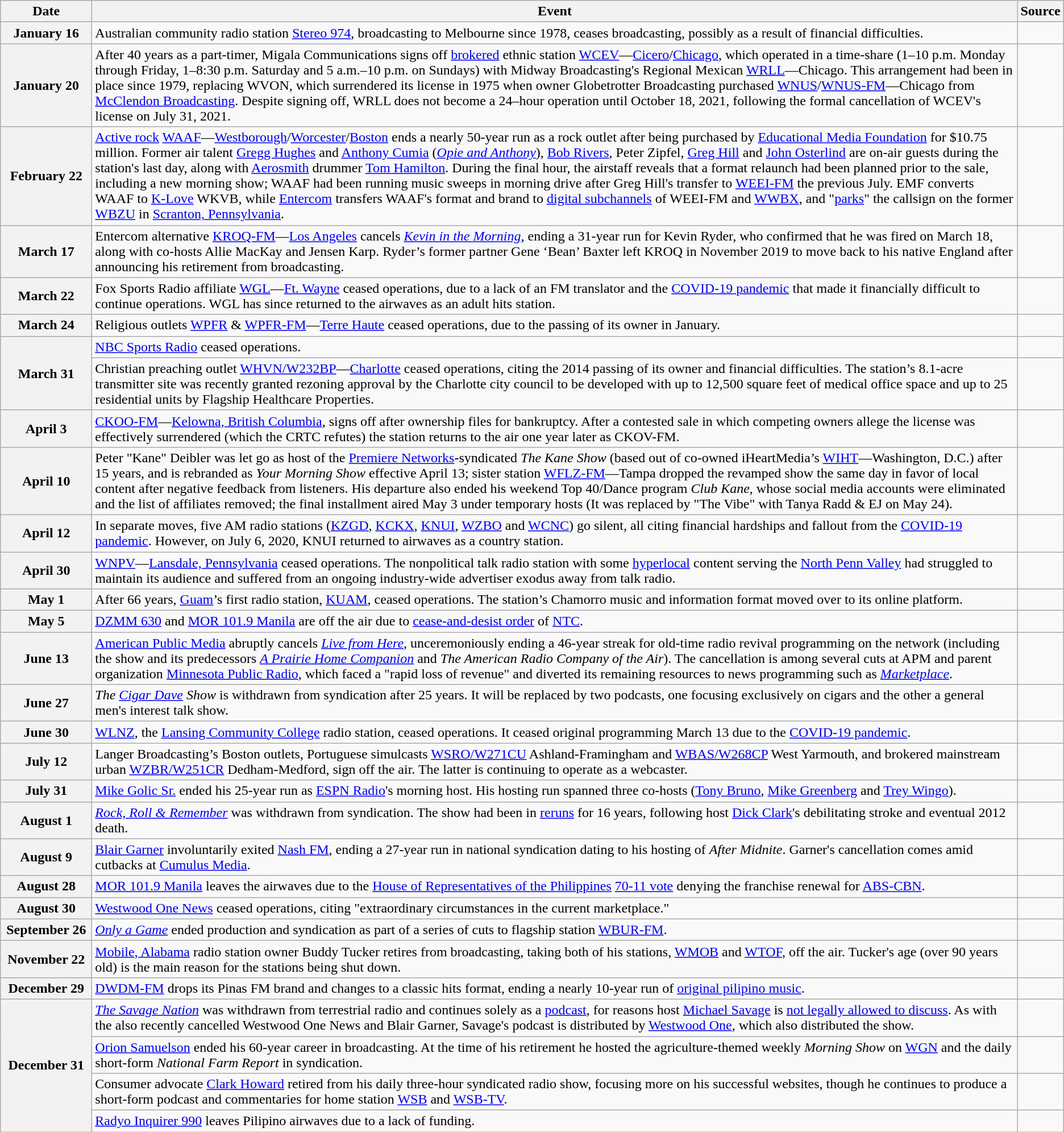<table class="wikitable">
<tr>
<th width=100>Date</th>
<th>Event</th>
<th>Source</th>
</tr>
<tr>
<th>January 16</th>
<td>Australian community radio station <a href='#'>Stereo 974</a>, broadcasting to Melbourne since 1978, ceases broadcasting, possibly as a result of financial difficulties.</td>
<td></td>
</tr>
<tr>
<th>January 20</th>
<td>After 40 years as a part-timer, Migala Communications signs off <a href='#'>brokered</a> ethnic station <a href='#'>WCEV</a>—<a href='#'>Cicero</a>/<a href='#'>Chicago</a>, which operated in a time-share (1–10 p.m. Monday through Friday, 1–8:30 p.m. Saturday and 5 a.m.–10 p.m. on Sundays) with Midway Broadcasting's Regional Mexican <a href='#'>WRLL</a>—Chicago. This arrangement had been in place since 1979, replacing WVON, which surrendered its license in 1975 when owner Globetrotter Broadcasting purchased <a href='#'>WNUS</a>/<a href='#'>WNUS-FM</a>—Chicago from <a href='#'>McClendon Broadcasting</a>. Despite signing off, WRLL does not become a 24–hour operation until October 18, 2021, following the formal cancellation of WCEV's license on July 31, 2021.</td>
<td></td>
</tr>
<tr>
<th>February 22</th>
<td><a href='#'>Active rock</a> <a href='#'>WAAF</a>—<a href='#'>Westborough</a>/<a href='#'>Worcester</a>/<a href='#'>Boston</a> ends a nearly 50-year run as a rock outlet after being purchased by <a href='#'>Educational Media Foundation</a> for $10.75 million. Former air talent <a href='#'>Gregg Hughes</a> and <a href='#'>Anthony Cumia</a> (<em><a href='#'>Opie and Anthony</a></em>), <a href='#'>Bob Rivers</a>, Peter Zipfel, <a href='#'>Greg Hill</a> and <a href='#'>John Osterlind</a> are on-air guests during the station's last day, along with <a href='#'>Aerosmith</a> drummer <a href='#'>Tom Hamilton</a>. During the final hour, the airstaff reveals that a format relaunch had been planned prior to the sale, including a new morning show; WAAF had been running music sweeps in morning drive after Greg Hill's transfer to <a href='#'>WEEI-FM</a> the previous July. EMF converts WAAF to <a href='#'>K-Love</a> WKVB, while <a href='#'>Entercom</a> transfers WAAF's format and brand to <a href='#'>digital subchannels</a> of WEEI-FM and <a href='#'>WWBX</a>, and "<a href='#'>parks</a>" the callsign on the former <a href='#'>WBZU</a> in <a href='#'>Scranton, Pennsylvania</a>.</td>
<td><br></td>
</tr>
<tr>
<th>March 17</th>
<td>Entercom alternative <a href='#'>KROQ-FM</a>—<a href='#'>Los Angeles</a> cancels <em><a href='#'>Kevin in the Morning</a></em>, ending a 31-year run for Kevin Ryder, who confirmed that he was fired on March 18, along with co-hosts Allie MacKay and Jensen Karp. Ryder’s former partner Gene ‘Bean’ Baxter left KROQ in November 2019 to move back to his native England after announcing his retirement from broadcasting.</td>
<td></td>
</tr>
<tr i>
<th>March 22</th>
<td>Fox Sports Radio affiliate <a href='#'>WGL</a>—<a href='#'>Ft. Wayne</a> ceased operations, due to a lack of an FM translator and the <a href='#'>COVID-19 pandemic</a> that made it financially difficult to continue operations. WGL has since returned to the airwaves as an adult hits station.</td>
<td></td>
</tr>
<tr>
<th>March 24</th>
<td>Religious outlets <a href='#'>WPFR</a> & <a href='#'>WPFR-FM</a>—<a href='#'>Terre Haute</a> ceased operations, due to the passing of its owner in January.</td>
<td></td>
</tr>
<tr>
<th rowspan=2>March 31</th>
<td><a href='#'>NBC Sports Radio</a> ceased operations.</td>
<td></td>
</tr>
<tr>
<td>Christian preaching outlet <a href='#'>WHVN/W232BP</a>—<a href='#'>Charlotte</a> ceased operations, citing the 2014 passing of its owner and financial difficulties. The station’s 8.1-acre transmitter site was recently granted rezoning approval by the Charlotte city council to be developed with up to 12,500 square feet of medical office space and up to 25 residential units by Flagship Healthcare Properties.</td>
<td></td>
</tr>
<tr>
<th>April 3</th>
<td><a href='#'>CKOO-FM</a>—<a href='#'>Kelowna, British Columbia</a>, signs off after ownership files for bankruptcy. After a contested sale in which competing owners allege the license was effectively surrendered (which the CRTC refutes) the station returns to the air one year later as CKOV-FM.</td>
<td></td>
</tr>
<tr>
<th>April 10</th>
<td>Peter "Kane" Deibler was let go as host of the <a href='#'>Premiere Networks</a>-syndicated <em>The Kane Show</em> (based out of co-owned iHeartMedia’s <a href='#'>WIHT</a>—Washington, D.C.) after 15 years, and is rebranded as <em>Your Morning Show</em> effective April 13; sister station <a href='#'>WFLZ-FM</a>—Tampa dropped the revamped show the same day in favor of local content after negative feedback from listeners. His departure also ended his weekend Top 40/Dance program <em>Club Kane</em>, whose social media accounts were eliminated and the list of affiliates removed; the final installment aired May 3 under temporary hosts (It was replaced by "The Vibe" with Tanya Radd & EJ on May 24).</td>
<td></td>
</tr>
<tr>
<th>April 12</th>
<td>In separate moves, five AM radio stations (<a href='#'>KZGD</a>, <a href='#'>KCKX</a>, <a href='#'>KNUI</a>, <a href='#'>WZBO</a> and <a href='#'>WCNC</a>) go silent, all citing financial hardships and fallout from the <a href='#'>COVID-19 pandemic</a>. However, on July 6, 2020, KNUI returned to airwaves as a country station.</td>
<td></td>
</tr>
<tr>
<th>April 30</th>
<td><a href='#'>WNPV</a>—<a href='#'>Lansdale, Pennsylvania</a> ceased operations. The nonpolitical talk radio station with some <a href='#'>hyperlocal</a> content serving the <a href='#'>North Penn Valley</a> had struggled to maintain its audience and suffered from an ongoing industry-wide advertiser exodus away from talk radio.</td>
<td></td>
</tr>
<tr>
<th>May 1</th>
<td>After 66 years, <a href='#'>Guam</a>’s first radio station, <a href='#'>KUAM</a>, ceased operations. The station’s Chamorro music and information format moved over to its online platform.</td>
<td></td>
</tr>
<tr>
<th>May 5</th>
<td><a href='#'>DZMM 630</a> and <a href='#'>MOR 101.9 Manila</a> are off the air due to <a href='#'>cease-and-desist order</a> of <a href='#'>NTC</a>.</td>
<td></td>
</tr>
<tr>
<th>June 13</th>
<td><a href='#'>American Public Media</a> abruptly cancels <em><a href='#'>Live from Here</a></em>, unceremoniously ending a 46-year streak for old-time radio revival programming on the network (including the show and its predecessors <em><a href='#'>A Prairie Home Companion</a></em> and <em>The American Radio Company of the Air</em>). The cancellation is among several cuts at APM and parent organization <a href='#'>Minnesota Public Radio</a>, which faced a "rapid loss of revenue" and diverted its remaining resources to news programming such as <em><a href='#'>Marketplace</a></em>.</td>
<td></td>
</tr>
<tr>
<th>June 27</th>
<td><em>The <a href='#'>Cigar Dave</a> Show</em> is withdrawn from syndication after 25 years. It will be replaced by two podcasts, one focusing exclusively on cigars and the other a general men's interest talk show.</td>
<td></td>
</tr>
<tr>
<th>June 30</th>
<td><a href='#'>WLNZ</a>, the <a href='#'>Lansing Community College</a> radio station, ceased operations. It ceased original programming March 13 due to the <a href='#'>COVID-19 pandemic</a>.</td>
<td></td>
</tr>
<tr>
<th>July 12</th>
<td>Langer Broadcasting’s Boston outlets, Portuguese simulcasts <a href='#'>WSRO/W271CU</a> Ashland-Framingham and <a href='#'>WBAS/W268CP</a> West Yarmouth, and brokered mainstream urban <a href='#'>WZBR/W251CR</a> Dedham-Medford, sign off the air. The latter is continuing to operate as a webcaster.</td>
<td></td>
</tr>
<tr>
<th>July 31</th>
<td><a href='#'>Mike Golic Sr.</a> ended his 25-year run as <a href='#'>ESPN Radio</a>'s morning host. His hosting run spanned three co-hosts (<a href='#'>Tony Bruno</a>, <a href='#'>Mike Greenberg</a> and <a href='#'>Trey Wingo</a>).</td>
<td></td>
</tr>
<tr>
<th>August 1</th>
<td><em><a href='#'>Rock, Roll & Remember</a></em> was withdrawn from syndication. The show had been in <a href='#'>reruns</a> for 16 years, following host <a href='#'>Dick Clark</a>'s debilitating stroke and eventual 2012 death.</td>
<td></td>
</tr>
<tr>
<th>August 9</th>
<td><a href='#'>Blair Garner</a> involuntarily exited <a href='#'>Nash FM</a>, ending a 27-year run in national syndication dating to his hosting of <em>After Midnite</em>. Garner's cancellation comes amid cutbacks at <a href='#'>Cumulus Media</a>.</td>
<td></td>
</tr>
<tr>
<th>August 28</th>
<td><a href='#'>MOR 101.9 Manila</a> leaves the airwaves due to the <a href='#'>House of Representatives of the Philippines</a> <a href='#'>70-11 vote</a> denying the franchise renewal for <a href='#'>ABS-CBN</a>.</td>
<td></td>
</tr>
<tr>
<th>August 30</th>
<td><a href='#'>Westwood One News</a> ceased operations, citing "extraordinary circumstances in the current marketplace."</td>
<td></td>
</tr>
<tr>
<th>September 26</th>
<td><em><a href='#'>Only a Game</a></em> ended production and syndication as part of a series of cuts to flagship station <a href='#'>WBUR-FM</a>.</td>
<td></td>
</tr>
<tr>
<th>November 22</th>
<td><a href='#'>Mobile, Alabama</a> radio station owner Buddy Tucker retires from broadcasting, taking both of his stations, <a href='#'>WMOB</a> and <a href='#'>WTOF</a>, off the air. Tucker's age (over 90 years old) is the main reason for the stations being shut down.</td>
<td></td>
</tr>
<tr>
<th>December 29</th>
<td><a href='#'>DWDM-FM</a> drops its Pinas FM brand and changes to a classic hits format, ending a nearly 10-year run of <a href='#'>original pilipino music</a>.</td>
<td></td>
</tr>
<tr>
<th rowspan=4>December 31</th>
<td><em><a href='#'>The Savage Nation</a></em> was withdrawn from terrestrial radio and continues solely as a <a href='#'>podcast</a>, for reasons host <a href='#'>Michael Savage</a> is <a href='#'>not legally allowed to discuss</a>. As with the also recently cancelled Westwood One News and Blair Garner, Savage's podcast is distributed by <a href='#'>Westwood One</a>, which also distributed the show.</td>
<td></td>
</tr>
<tr>
<td><a href='#'>Orion Samuelson</a> ended his 60-year career in broadcasting. At the time of his retirement he hosted the agriculture-themed weekly <em>Morning Show</em> on <a href='#'>WGN</a> and the daily short-form <em>National Farm Report</em> in syndication.</td>
<td></td>
</tr>
<tr>
<td>Consumer advocate <a href='#'>Clark Howard</a> retired from his daily three-hour syndicated radio show, focusing more on his successful websites, though he continues to produce a short-form podcast and commentaries for home station <a href='#'>WSB</a> and <a href='#'>WSB-TV</a>.</td>
<td></td>
</tr>
<tr>
<td><a href='#'>Radyo Inquirer 990</a> leaves Pilipino airwaves due to a lack of funding.</td>
<td></td>
</tr>
</table>
